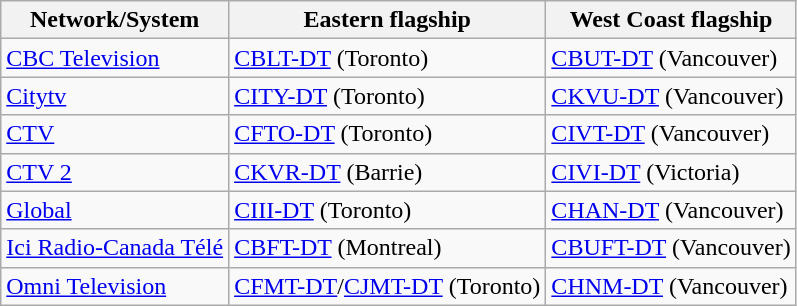<table class="wikitable">
<tr>
<th>Network/System</th>
<th>Eastern flagship</th>
<th>West Coast flagship</th>
</tr>
<tr>
<td><a href='#'>CBC Television</a></td>
<td><a href='#'>CBLT-DT</a> (Toronto)</td>
<td><a href='#'>CBUT-DT</a> (Vancouver)</td>
</tr>
<tr>
<td><a href='#'>Citytv</a></td>
<td><a href='#'>CITY-DT</a> (Toronto)</td>
<td><a href='#'>CKVU-DT</a> (Vancouver)</td>
</tr>
<tr>
<td><a href='#'>CTV</a></td>
<td><a href='#'>CFTO-DT</a> (Toronto)</td>
<td><a href='#'>CIVT-DT</a> (Vancouver)</td>
</tr>
<tr>
<td><a href='#'>CTV 2</a></td>
<td><a href='#'>CKVR-DT</a> (Barrie)</td>
<td><a href='#'>CIVI-DT</a> (Victoria)</td>
</tr>
<tr>
<td><a href='#'>Global</a></td>
<td><a href='#'>CIII-DT</a> (Toronto)</td>
<td><a href='#'>CHAN-DT</a> (Vancouver)</td>
</tr>
<tr>
<td><a href='#'>Ici Radio-Canada Télé</a></td>
<td><a href='#'>CBFT-DT</a> (Montreal)</td>
<td><a href='#'>CBUFT-DT</a> (Vancouver)</td>
</tr>
<tr>
<td><a href='#'>Omni Television</a></td>
<td><a href='#'>CFMT-DT</a>/<a href='#'>CJMT-DT</a> (Toronto)</td>
<td><a href='#'>CHNM-DT</a> (Vancouver)</td>
</tr>
</table>
